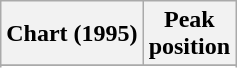<table class="wikitable plainrowheaders" style="text-align:center">
<tr>
<th>Chart (1995)</th>
<th>Peak<br>position</th>
</tr>
<tr>
</tr>
<tr>
</tr>
</table>
